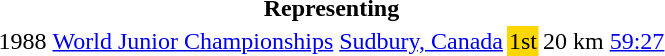<table>
<tr>
<th colspan="6">Representing </th>
</tr>
<tr>
<td>1988</td>
<td><a href='#'>World Junior Championships</a></td>
<td><a href='#'>Sudbury, Canada</a></td>
<td bgcolor="gold">1st</td>
<td>20 km</td>
<td><a href='#'>59:27</a></td>
</tr>
</table>
